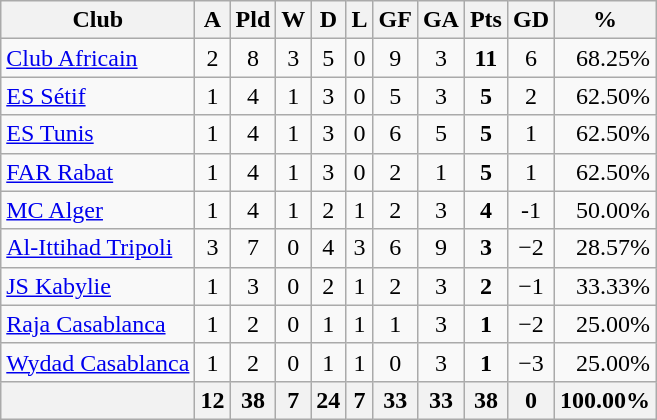<table class="wikitable">
<tr>
<th>Club</th>
<th>A</th>
<th>Pld</th>
<th>W</th>
<th>D</th>
<th>L</th>
<th>GF</th>
<th>GA</th>
<th>Pts</th>
<th>GD</th>
<th>%</th>
</tr>
<tr>
<td> <a href='#'>Club Africain</a></td>
<td align=center>2</td>
<td align=center>8</td>
<td align=center>3</td>
<td align=center>5</td>
<td align=center>0</td>
<td align=center>9</td>
<td align=center>3</td>
<td align=center><strong>11</strong></td>
<td align=center>6</td>
<td align=right>68.25%</td>
</tr>
<tr>
<td> <a href='#'>ES Sétif</a></td>
<td align=center>1</td>
<td align=center>4</td>
<td align=center>1</td>
<td align=center>3</td>
<td align=center>0</td>
<td align=center>5</td>
<td align=center>3</td>
<td align=center><strong>5</strong></td>
<td align=center>2</td>
<td align=right>62.50%</td>
</tr>
<tr>
<td> <a href='#'>ES Tunis</a></td>
<td align=center>1</td>
<td align=center>4</td>
<td align=center>1</td>
<td align=center>3</td>
<td align=center>0</td>
<td align=center>6</td>
<td align=center>5</td>
<td align=center><strong>5</strong></td>
<td align=center>1</td>
<td align=right>62.50%</td>
</tr>
<tr>
<td> <a href='#'>FAR Rabat</a></td>
<td align=center>1</td>
<td align=center>4</td>
<td align=center>1</td>
<td align=center>3</td>
<td align=center>0</td>
<td align=center>2</td>
<td align=center>1</td>
<td align=center><strong>5</strong></td>
<td align=center>1</td>
<td align=right>62.50%</td>
</tr>
<tr>
<td> <a href='#'>MC Alger</a></td>
<td align=center>1</td>
<td align=center>4</td>
<td align=center>1</td>
<td align=center>2</td>
<td align=center>1</td>
<td align=center>2</td>
<td align=center>3</td>
<td align=center><strong>4</strong></td>
<td align=center>-1</td>
<td align=right>50.00%</td>
</tr>
<tr>
<td> <a href='#'>Al-Ittihad Tripoli</a></td>
<td align=center>3</td>
<td align=center>7</td>
<td align=center>0</td>
<td align=center>4</td>
<td align=center>3</td>
<td align=center>6</td>
<td align=center>9</td>
<td align=center><strong>3</strong></td>
<td align=center>−2</td>
<td align=right>28.57%</td>
</tr>
<tr>
<td> <a href='#'>JS Kabylie</a></td>
<td align=center>1</td>
<td align=center>3</td>
<td align=center>0</td>
<td align=center>2</td>
<td align=center>1</td>
<td align=center>2</td>
<td align=center>3</td>
<td align=center><strong>2</strong></td>
<td align=center>−1</td>
<td align=right>33.33%</td>
</tr>
<tr>
<td> <a href='#'>Raja Casablanca</a></td>
<td align=center>1</td>
<td align=center>2</td>
<td align=center>0</td>
<td align=center>1</td>
<td align=center>1</td>
<td align=center>1</td>
<td align=center>3</td>
<td align=center><strong>1</strong></td>
<td align=center>−2</td>
<td align=right>25.00%</td>
</tr>
<tr>
<td> <a href='#'>Wydad Casablanca</a></td>
<td align=center>1</td>
<td align=center>2</td>
<td align=center>0</td>
<td align=center>1</td>
<td align=center>1</td>
<td align=center>0</td>
<td align=center>3</td>
<td align=center><strong>1</strong></td>
<td align=center>−3</td>
<td align=right>25.00%</td>
</tr>
<tr>
<th></th>
<th>12</th>
<th>38</th>
<th>7</th>
<th>24</th>
<th>7</th>
<th>33</th>
<th>33</th>
<th>38</th>
<th>0</th>
<th align=right>100.00%</th>
</tr>
</table>
